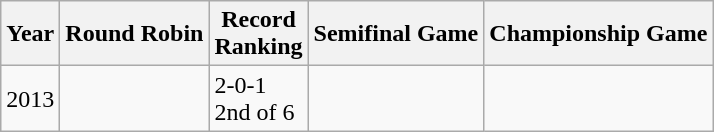<table class="wikitable">
<tr>
<th>Year</th>
<th>Round Robin</th>
<th>Record <br> Ranking</th>
<th>Semifinal Game</th>
<th>Championship Game</th>
</tr>
<tr>
<td>2013</td>
<td></td>
<td>2-0-1<br>2nd of 6</td>
<td></td>
<td></td>
</tr>
</table>
